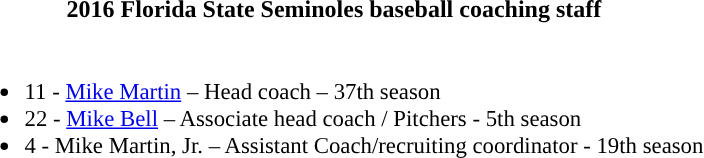<table class="toccolours">
<tr>
<th colspan=9>2016 Florida State Seminoles baseball coaching staff</th>
</tr>
<tr>
<td style="text-align: left;font-size: 95%;" valign="top"><br><ul><li>11 - <a href='#'>Mike Martin</a> – Head coach – 37th season</li><li>22 - <a href='#'>Mike Bell</a> – Associate head coach / Pitchers - 5th season</li><li>4 - Mike Martin, Jr. – Assistant Coach/recruiting coordinator - 19th season</li></ul></td>
</tr>
</table>
